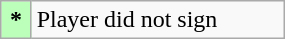<table class="wikitable" style="width:15%;">
<tr>
<th scope="row" style="background:#bfb;">*</th>
<td>Player did not sign</td>
</tr>
</table>
